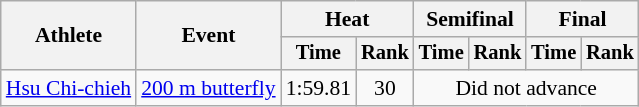<table class=wikitable style="font-size:90%">
<tr>
<th rowspan="2">Athlete</th>
<th rowspan="2">Event</th>
<th colspan="2">Heat</th>
<th colspan="2">Semifinal</th>
<th colspan="2">Final</th>
</tr>
<tr style="font-size:95%">
<th>Time</th>
<th>Rank</th>
<th>Time</th>
<th>Rank</th>
<th>Time</th>
<th>Rank</th>
</tr>
<tr align=center>
<td align=left><a href='#'>Hsu Chi-chieh</a></td>
<td align=left><a href='#'>200 m butterfly</a></td>
<td>1:59.81</td>
<td>30</td>
<td colspan=4>Did not advance</td>
</tr>
</table>
